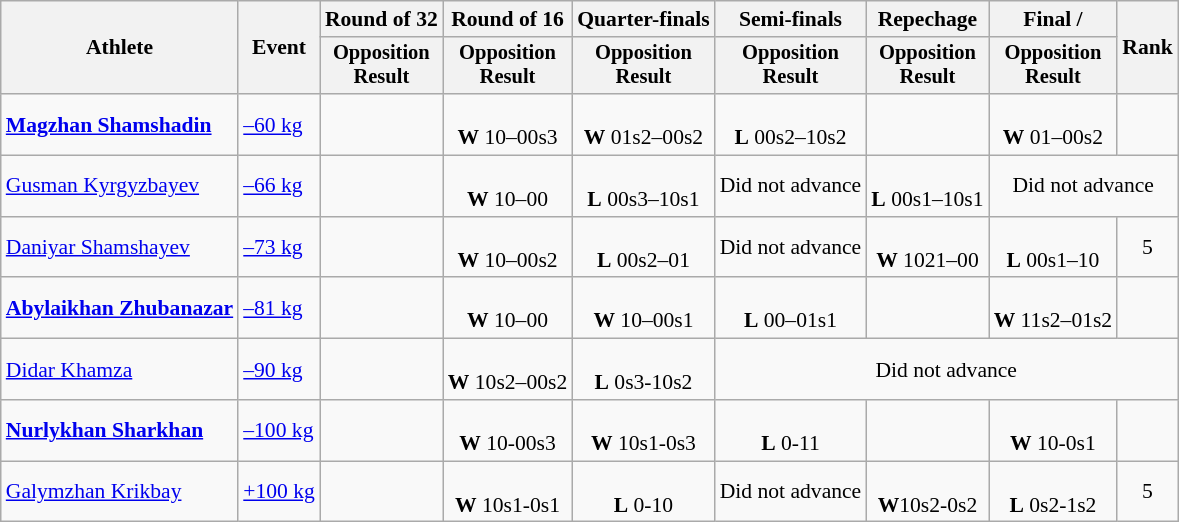<table class=wikitable style=font-size:90%;text-align:center>
<tr>
<th rowspan="2">Athlete</th>
<th rowspan="2">Event</th>
<th>Round of 32</th>
<th>Round of 16</th>
<th>Quarter-finals</th>
<th>Semi-finals</th>
<th>Repechage</th>
<th>Final / </th>
<th rowspan=2>Rank</th>
</tr>
<tr style="font-size:95%">
<th>Opposition<br>Result</th>
<th>Opposition<br>Result</th>
<th>Opposition<br>Result</th>
<th>Opposition<br>Result</th>
<th>Opposition<br>Result</th>
<th>Opposition<br>Result</th>
</tr>
<tr>
<td align=left><strong><a href='#'>Magzhan Shamshadin</a></strong></td>
<td align=left><a href='#'>–60 kg</a></td>
<td></td>
<td><br><strong>W</strong> 10–00s3</td>
<td><br><strong>W</strong> 01s2–00s2</td>
<td><br><strong>L</strong> 00s2–10s2</td>
<td></td>
<td><br><strong>W</strong> 01–00s2</td>
<td></td>
</tr>
<tr>
<td align=left><a href='#'>Gusman Kyrgyzbayev</a></td>
<td align=left><a href='#'>–66 kg</a></td>
<td></td>
<td><br><strong>W</strong> 10–00</td>
<td><br><strong>L</strong> 00s3–10s1</td>
<td>Did not advance</td>
<td><br><strong>L</strong> 00s1–10s1</td>
<td colspan="2">Did not advance</td>
</tr>
<tr>
<td align=left><a href='#'>Daniyar Shamshayev</a></td>
<td align=left><a href='#'>–73 kg</a></td>
<td></td>
<td><br><strong>W</strong> 10–00s2</td>
<td><br><strong>L</strong> 00s2–01</td>
<td>Did not advance</td>
<td><br><strong>W</strong> 1021–00</td>
<td><br><strong>L</strong> 00s1–10</td>
<td>5</td>
</tr>
<tr>
<td align=left><strong><a href='#'>Abylaikhan Zhubanazar</a></strong></td>
<td align=left><a href='#'>–81 kg</a></td>
<td></td>
<td><br><strong>W</strong> 10–00</td>
<td><br><strong>W</strong> 10–00s1</td>
<td><br><strong>L</strong> 00–01s1</td>
<td></td>
<td><br><strong>W</strong> 11s2–01s2</td>
<td></td>
</tr>
<tr>
<td align=left><a href='#'>Didar Khamza</a></td>
<td align=left><a href='#'>–90 kg</a></td>
<td></td>
<td><br><strong>W</strong> 10s2–00s2</td>
<td><br><strong>L</strong> 0s3-10s2</td>
<td colspan=4>Did not advance</td>
</tr>
<tr>
<td align=left><strong><a href='#'>Nurlykhan Sharkhan</a></strong></td>
<td align=left><a href='#'>–100 kg</a></td>
<td></td>
<td><br><strong>W</strong> 10-00s3</td>
<td><br><strong>W</strong> 10s1-0s3</td>
<td><br><strong>L</strong> 0-11</td>
<td></td>
<td><br><strong>W</strong> 10-0s1</td>
<td></td>
</tr>
<tr>
<td align=left><a href='#'>Galymzhan Krikbay</a></td>
<td align=left><a href='#'>+100 kg</a></td>
<td></td>
<td><br> <strong>W</strong> 10s1-0s1</td>
<td><br><strong>L</strong> 0-10</td>
<td>Did not advance</td>
<td><br> <strong>W</strong>10s2-0s2</td>
<td><br><strong>L</strong> 0s2-1s2</td>
<td>5</td>
</tr>
</table>
